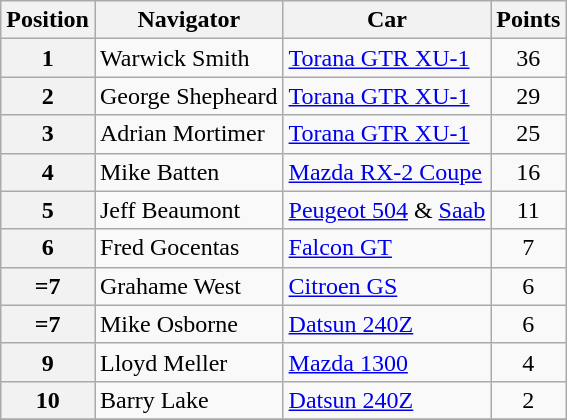<table class="wikitable" border="1">
<tr>
<th>Position</th>
<th>Navigator</th>
<th>Car</th>
<th>Points</th>
</tr>
<tr>
<th>1</th>
<td>Warwick Smith</td>
<td><a href='#'>Torana GTR XU-1</a></td>
<td align="center">36</td>
</tr>
<tr>
<th>2</th>
<td>George Shepheard</td>
<td><a href='#'>Torana GTR XU-1</a></td>
<td align="center">29</td>
</tr>
<tr>
<th>3</th>
<td>Adrian Mortimer</td>
<td><a href='#'>Torana GTR XU-1</a></td>
<td align="center">25</td>
</tr>
<tr>
<th>4</th>
<td>Mike Batten</td>
<td><a href='#'>Mazda RX-2 Coupe</a></td>
<td align="center">16</td>
</tr>
<tr>
<th>5</th>
<td>Jeff Beaumont</td>
<td><a href='#'>Peugeot 504</a> & <a href='#'>Saab</a></td>
<td align="center">11</td>
</tr>
<tr>
<th>6</th>
<td>Fred Gocentas</td>
<td><a href='#'>Falcon GT</a></td>
<td align="center">7</td>
</tr>
<tr>
<th>=7</th>
<td>Grahame West</td>
<td><a href='#'>Citroen GS</a></td>
<td align="center">6</td>
</tr>
<tr>
<th>=7</th>
<td>Mike Osborne</td>
<td><a href='#'>Datsun 240Z</a></td>
<td align="center">6</td>
</tr>
<tr>
<th>9</th>
<td>Lloyd Meller</td>
<td><a href='#'>Mazda 1300</a></td>
<td align="center">4</td>
</tr>
<tr>
<th>10</th>
<td>Barry Lake</td>
<td><a href='#'>Datsun 240Z</a></td>
<td align="center">2</td>
</tr>
<tr>
</tr>
</table>
